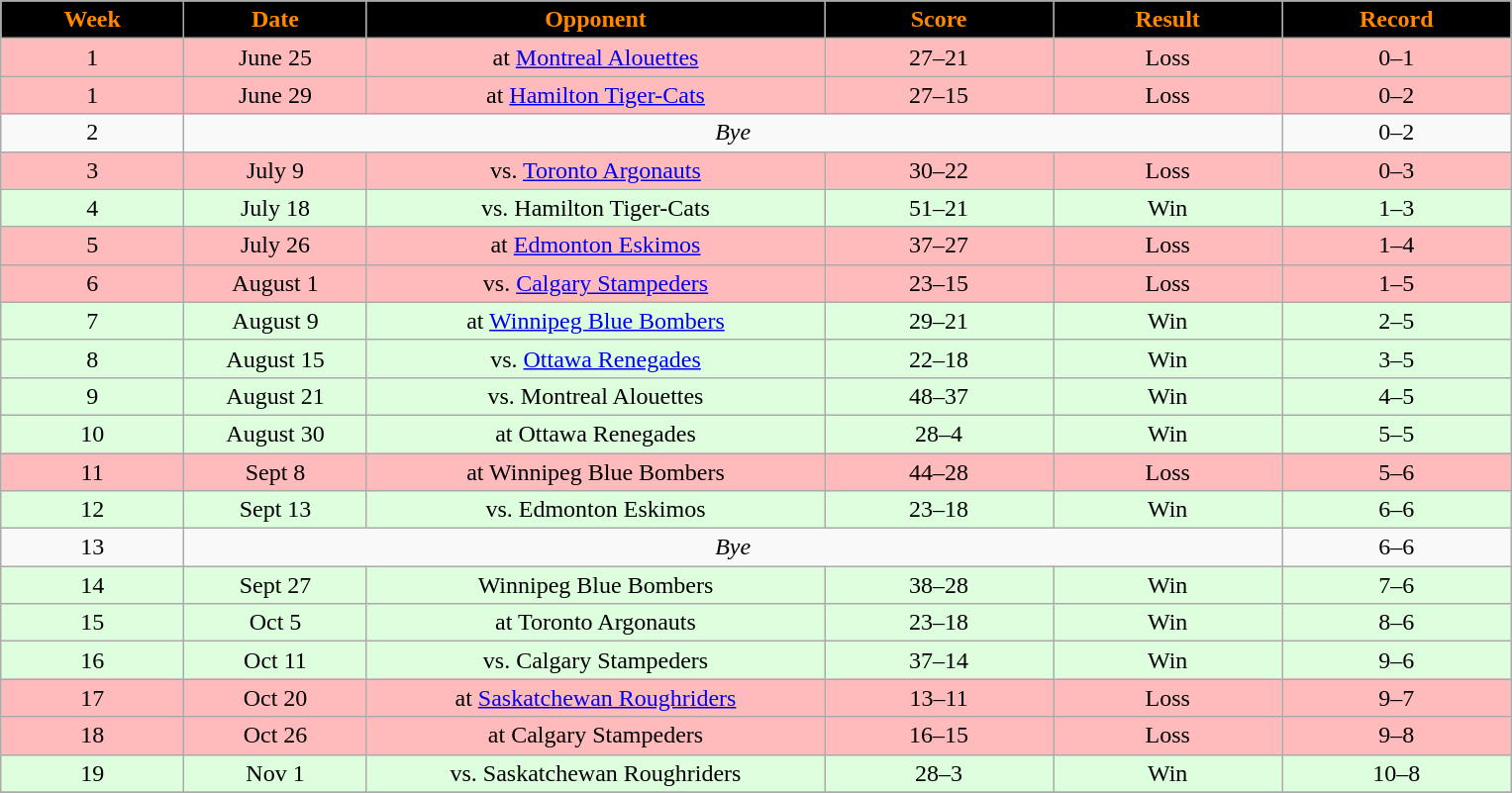<table class="wikitable sortable">
<tr>
<th style="background:black;color:#FF8800;"  width="8%">Week</th>
<th style="background:black;color:#FF8800;"  width="8%">Date</th>
<th style="background:black;color:#FF8800;"  width="20%">Opponent</th>
<th style="background:black;color:#FF8800;"  width="10%">Score</th>
<th style="background:black;color:#FF8800;"  width="10%">Result</th>
<th style="background:black;color:#FF8800;"  width="10%">Record</th>
</tr>
<tr align="center" bgcolor="ffbbbb">
<td>1</td>
<td>June 25</td>
<td>at <a href='#'>Montreal Alouettes</a></td>
<td>27–21</td>
<td>Loss</td>
<td>0–1</td>
</tr>
<tr align="center" bgcolor="ffbbbb">
<td>1</td>
<td>June 29</td>
<td>at <a href='#'>Hamilton Tiger-Cats</a></td>
<td>27–15</td>
<td>Loss</td>
<td>0–2</td>
</tr>
<tr align="center">
<td>2</td>
<td colspan=4 align="center"><em>Bye</em></td>
<td>0–2</td>
</tr>
<tr align="center" bgcolor="ffbbbb">
<td>3</td>
<td>July 9</td>
<td>vs. <a href='#'>Toronto Argonauts</a></td>
<td>30–22</td>
<td>Loss</td>
<td>0–3</td>
</tr>
<tr align="center" bgcolor="ddffdd">
<td>4</td>
<td>July 18</td>
<td>vs. Hamilton Tiger-Cats</td>
<td>51–21</td>
<td>Win</td>
<td>1–3</td>
</tr>
<tr align="center" bgcolor="ffbbbb">
<td>5</td>
<td>July 26</td>
<td>at <a href='#'>Edmonton Eskimos</a></td>
<td>37–27</td>
<td>Loss</td>
<td>1–4</td>
</tr>
<tr align="center" bgcolor="ffbbbb">
<td>6</td>
<td>August 1</td>
<td>vs. <a href='#'>Calgary Stampeders</a></td>
<td>23–15</td>
<td>Loss</td>
<td>1–5</td>
</tr>
<tr align="center" bgcolor="ddffdd">
<td>7</td>
<td>August 9</td>
<td>at <a href='#'>Winnipeg Blue Bombers</a></td>
<td>29–21</td>
<td>Win</td>
<td>2–5</td>
</tr>
<tr align="center" bgcolor="ddffdd">
<td>8</td>
<td>August 15</td>
<td>vs. <a href='#'>Ottawa Renegades</a></td>
<td>22–18</td>
<td>Win</td>
<td>3–5</td>
</tr>
<tr align="center" bgcolor="ddffdd">
<td>9</td>
<td>August 21</td>
<td>vs. Montreal Alouettes</td>
<td>48–37</td>
<td>Win</td>
<td>4–5</td>
</tr>
<tr align="center" bgcolor="ddffdd">
<td>10</td>
<td>August 30</td>
<td>at Ottawa Renegades</td>
<td>28–4</td>
<td>Win</td>
<td>5–5</td>
</tr>
<tr align="center" bgcolor="ffbbbb">
<td>11</td>
<td>Sept 8</td>
<td>at Winnipeg Blue Bombers</td>
<td>44–28</td>
<td>Loss</td>
<td>5–6</td>
</tr>
<tr align="center" bgcolor="ddffdd">
<td>12</td>
<td>Sept 13</td>
<td>vs. Edmonton Eskimos</td>
<td>23–18</td>
<td>Win</td>
<td>6–6</td>
</tr>
<tr align="center">
<td>13</td>
<td colspan=4 align="center"><em>Bye</em></td>
<td>6–6</td>
</tr>
<tr align="center" bgcolor="ddffdd">
<td>14</td>
<td>Sept 27</td>
<td>Winnipeg Blue Bombers</td>
<td>38–28</td>
<td>Win</td>
<td>7–6</td>
</tr>
<tr align="center" bgcolor="ddffdd">
<td>15</td>
<td>Oct 5</td>
<td>at Toronto Argonauts</td>
<td>23–18</td>
<td>Win</td>
<td>8–6</td>
</tr>
<tr align="center" bgcolor="ddffdd">
<td>16</td>
<td>Oct 11</td>
<td>vs. Calgary Stampeders</td>
<td>37–14</td>
<td>Win</td>
<td>9–6</td>
</tr>
<tr align="center" bgcolor="ffbbbb">
<td>17</td>
<td>Oct 20</td>
<td>at <a href='#'>Saskatchewan Roughriders</a></td>
<td>13–11</td>
<td>Loss</td>
<td>9–7</td>
</tr>
<tr align="center" bgcolor="ffbbbb">
<td>18</td>
<td>Oct 26</td>
<td>at Calgary Stampeders</td>
<td>16–15</td>
<td>Loss</td>
<td>9–8</td>
</tr>
<tr align="center" bgcolor="ddffdd">
<td>19</td>
<td>Nov 1</td>
<td>vs. Saskatchewan Roughriders</td>
<td>28–3</td>
<td>Win</td>
<td>10–8</td>
</tr>
<tr>
</tr>
</table>
